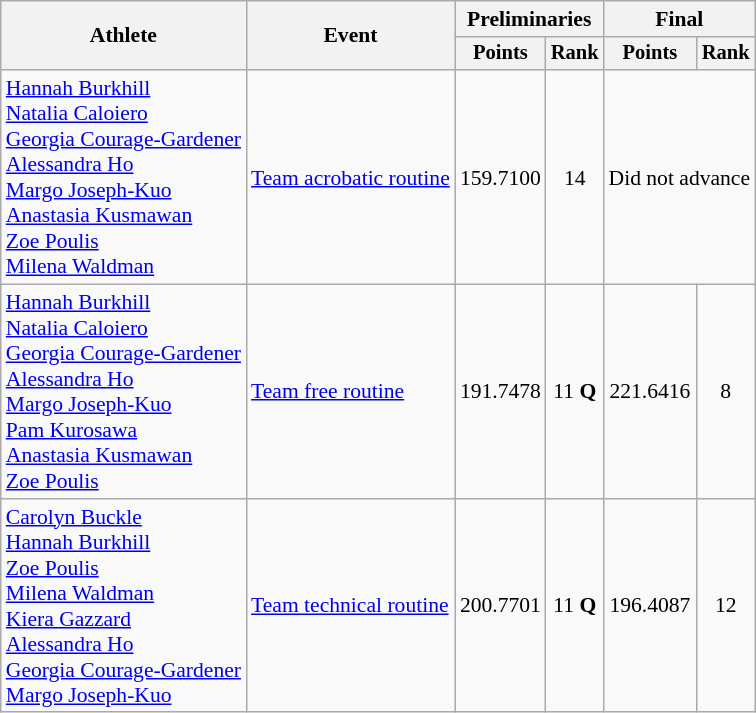<table class="wikitable" style="text-align:center; font-size:90%;">
<tr>
<th rowspan="2">Athlete</th>
<th rowspan="2">Event</th>
<th colspan="2">Preliminaries</th>
<th colspan="2">Final</th>
</tr>
<tr style="font-size:95%">
<th>Points</th>
<th>Rank</th>
<th>Points</th>
<th>Rank</th>
</tr>
<tr>
<td align=left><a href='#'>Hannah Burkhill</a> <br> <a href='#'>Natalia Caloiero</a> <br> <a href='#'>Georgia Courage-Gardener</a> <br> <a href='#'>Alessandra Ho</a> <br> <a href='#'>Margo Joseph-Kuo</a> <br> <a href='#'>Anastasia Kusmawan</a> <br> <a href='#'>Zoe Poulis</a> <br> <a href='#'>Milena Waldman</a></td>
<td align=left><a href='#'>Team acrobatic routine</a></td>
<td>159.7100</td>
<td>14</td>
<td colspan=2>Did not advance</td>
</tr>
<tr>
<td align=left><a href='#'>Hannah Burkhill</a> <br> <a href='#'>Natalia Caloiero</a> <br> <a href='#'>Georgia Courage-Gardener</a> <br> <a href='#'>Alessandra Ho</a> <br> <a href='#'>Margo Joseph-Kuo</a> <br> <a href='#'>Pam Kurosawa</a> <br> <a href='#'>Anastasia Kusmawan</a> <br> <a href='#'>Zoe Poulis</a> <br></td>
<td align=left><a href='#'>Team free routine</a></td>
<td>191.7478</td>
<td>11 <strong>Q</strong></td>
<td>221.6416</td>
<td>8</td>
</tr>
<tr>
<td align=left><a href='#'>Carolyn Buckle</a> <br> <a href='#'>Hannah Burkhill</a> <br> <a href='#'>Zoe Poulis</a> <br> <a href='#'>Milena Waldman</a> <br> <a href='#'>Kiera Gazzard</a> <br> <a href='#'>Alessandra Ho</a> <br> <a href='#'>Georgia Courage-Gardener</a> <br> <a href='#'>Margo Joseph-Kuo</a></td>
<td align=left><a href='#'>Team technical routine</a></td>
<td>200.7701</td>
<td>11 <strong>Q</strong></td>
<td>196.4087</td>
<td>12</td>
</tr>
</table>
